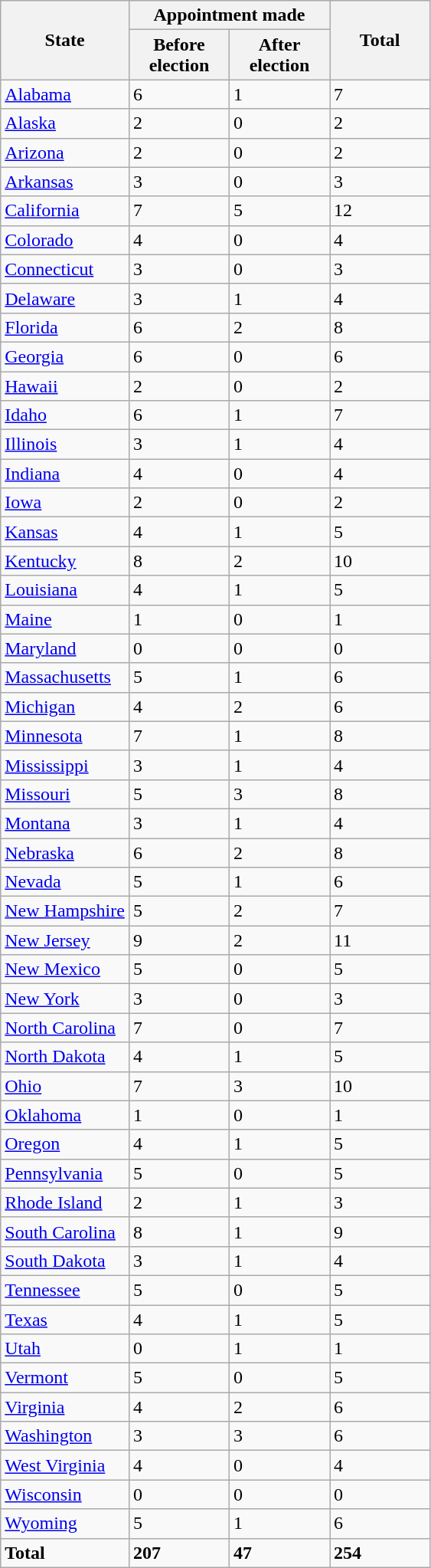<table class="wikitable sortable mw-collapsible mw-collapsed">
<tr>
<th rowspan=2>State</th>
<th colspan=2>Appointment made</th>
<th rowspan=2 width=80px>Total</th>
</tr>
<tr>
<th width=80px>Before election</th>
<th width=80px>After election</th>
</tr>
<tr>
<td> <a href='#'>Alabama</a></td>
<td>6</td>
<td>1</td>
<td>7</td>
</tr>
<tr>
<td> <a href='#'>Alaska</a></td>
<td>2</td>
<td>0</td>
<td>2</td>
</tr>
<tr>
<td> <a href='#'>Arizona</a></td>
<td>2</td>
<td>0</td>
<td>2</td>
</tr>
<tr>
<td> <a href='#'>Arkansas</a></td>
<td>3</td>
<td>0</td>
<td>3</td>
</tr>
<tr>
<td> <a href='#'>California</a></td>
<td>7</td>
<td>5</td>
<td>12</td>
</tr>
<tr>
<td> <a href='#'>Colorado</a></td>
<td>4</td>
<td>0</td>
<td>4</td>
</tr>
<tr>
<td> <a href='#'>Connecticut</a></td>
<td>3</td>
<td>0</td>
<td>3</td>
</tr>
<tr>
<td> <a href='#'>Delaware</a></td>
<td>3</td>
<td>1</td>
<td>4</td>
</tr>
<tr>
<td> <a href='#'>Florida</a></td>
<td>6</td>
<td>2</td>
<td>8</td>
</tr>
<tr>
<td> <a href='#'>Georgia</a></td>
<td>6</td>
<td>0</td>
<td>6</td>
</tr>
<tr>
<td> <a href='#'>Hawaii</a></td>
<td>2</td>
<td>0</td>
<td>2</td>
</tr>
<tr>
<td> <a href='#'>Idaho</a></td>
<td>6</td>
<td>1</td>
<td>7</td>
</tr>
<tr>
<td> <a href='#'>Illinois</a></td>
<td>3</td>
<td>1</td>
<td>4</td>
</tr>
<tr>
<td> <a href='#'>Indiana</a></td>
<td>4</td>
<td>0</td>
<td>4</td>
</tr>
<tr>
<td> <a href='#'>Iowa</a></td>
<td>2</td>
<td>0</td>
<td>2</td>
</tr>
<tr>
<td> <a href='#'>Kansas</a></td>
<td>4</td>
<td>1</td>
<td>5</td>
</tr>
<tr>
<td> <a href='#'>Kentucky</a></td>
<td>8</td>
<td>2</td>
<td>10</td>
</tr>
<tr>
<td> <a href='#'>Louisiana</a></td>
<td>4</td>
<td>1</td>
<td>5</td>
</tr>
<tr>
<td> <a href='#'>Maine</a></td>
<td>1</td>
<td>0</td>
<td>1</td>
</tr>
<tr>
<td> <a href='#'>Maryland</a></td>
<td>0</td>
<td>0</td>
<td>0</td>
</tr>
<tr>
<td> <a href='#'>Massachusetts</a></td>
<td>5</td>
<td>1</td>
<td>6</td>
</tr>
<tr>
<td> <a href='#'>Michigan</a></td>
<td>4</td>
<td>2</td>
<td>6</td>
</tr>
<tr>
<td> <a href='#'>Minnesota</a></td>
<td>7</td>
<td>1</td>
<td>8</td>
</tr>
<tr>
<td> <a href='#'>Mississippi</a></td>
<td>3</td>
<td>1</td>
<td>4</td>
</tr>
<tr>
<td> <a href='#'>Missouri</a></td>
<td>5</td>
<td>3</td>
<td>8</td>
</tr>
<tr>
<td> <a href='#'>Montana</a></td>
<td>3</td>
<td>1</td>
<td>4</td>
</tr>
<tr>
<td> <a href='#'>Nebraska</a></td>
<td>6</td>
<td>2</td>
<td>8</td>
</tr>
<tr>
<td> <a href='#'>Nevada</a></td>
<td>5</td>
<td>1</td>
<td>6</td>
</tr>
<tr>
<td> <a href='#'>New Hampshire</a></td>
<td>5</td>
<td>2</td>
<td>7</td>
</tr>
<tr>
<td> <a href='#'>New Jersey</a></td>
<td>9</td>
<td>2</td>
<td>11</td>
</tr>
<tr>
<td> <a href='#'>New Mexico</a></td>
<td>5</td>
<td>0</td>
<td>5</td>
</tr>
<tr>
<td> <a href='#'>New York</a></td>
<td>3</td>
<td>0</td>
<td>3</td>
</tr>
<tr>
<td> <a href='#'>North Carolina</a></td>
<td>7</td>
<td>0</td>
<td>7</td>
</tr>
<tr>
<td> <a href='#'>North Dakota</a></td>
<td>4</td>
<td>1</td>
<td>5</td>
</tr>
<tr>
<td> <a href='#'>Ohio</a></td>
<td>7</td>
<td>3</td>
<td>10</td>
</tr>
<tr>
<td> <a href='#'>Oklahoma</a></td>
<td>1</td>
<td>0</td>
<td>1</td>
</tr>
<tr>
<td> <a href='#'>Oregon</a></td>
<td>4</td>
<td>1</td>
<td>5</td>
</tr>
<tr>
<td> <a href='#'>Pennsylvania</a></td>
<td>5</td>
<td>0</td>
<td>5</td>
</tr>
<tr>
<td> <a href='#'>Rhode Island</a></td>
<td>2</td>
<td>1</td>
<td>3</td>
</tr>
<tr>
<td> <a href='#'>South Carolina</a></td>
<td>8</td>
<td>1</td>
<td>9</td>
</tr>
<tr>
<td> <a href='#'>South Dakota</a></td>
<td>3</td>
<td>1</td>
<td>4</td>
</tr>
<tr>
<td> <a href='#'>Tennessee</a></td>
<td>5</td>
<td>0</td>
<td>5</td>
</tr>
<tr>
<td> <a href='#'>Texas</a></td>
<td>4</td>
<td>1</td>
<td>5</td>
</tr>
<tr>
<td> <a href='#'>Utah</a></td>
<td>0</td>
<td>1</td>
<td>1</td>
</tr>
<tr>
<td> <a href='#'>Vermont</a></td>
<td>5</td>
<td>0</td>
<td>5</td>
</tr>
<tr>
<td> <a href='#'>Virginia</a></td>
<td>4</td>
<td>2</td>
<td>6</td>
</tr>
<tr>
<td> <a href='#'>Washington</a></td>
<td>3</td>
<td>3</td>
<td>6</td>
</tr>
<tr>
<td> <a href='#'>West Virginia</a></td>
<td>4</td>
<td>0</td>
<td>4</td>
</tr>
<tr>
<td> <a href='#'>Wisconsin</a></td>
<td>0</td>
<td>0</td>
<td>0</td>
</tr>
<tr>
<td> <a href='#'>Wyoming</a></td>
<td>5</td>
<td>1</td>
<td>6</td>
</tr>
<tr class="sortbottom">
<td><strong>Total</strong></td>
<td><strong>207</strong></td>
<td><strong>47</strong></td>
<td><strong>254</strong></td>
</tr>
</table>
